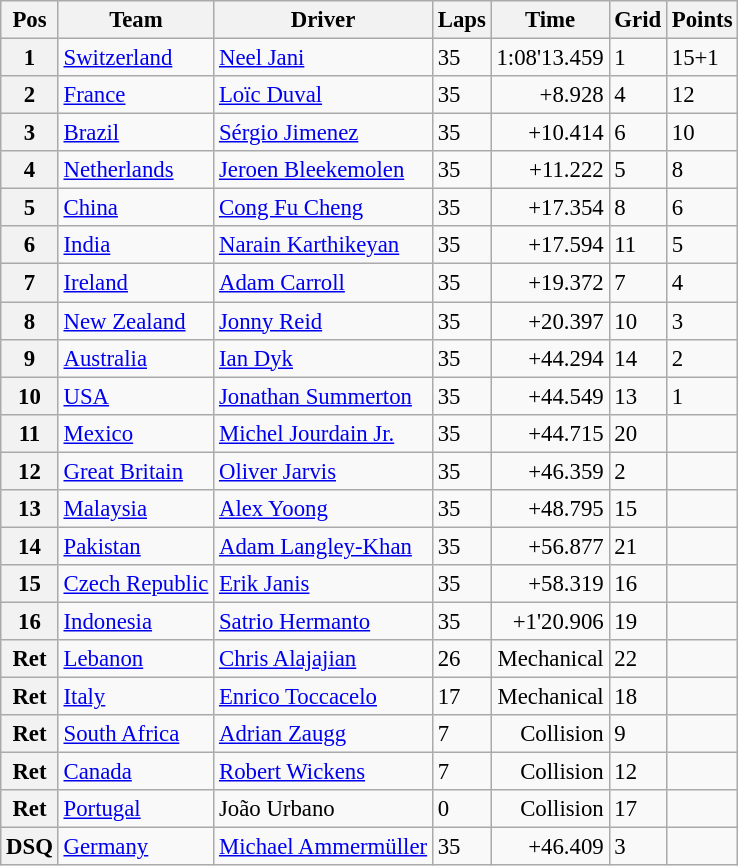<table class="wikitable" style="font-size:95%">
<tr>
<th>Pos</th>
<th>Team</th>
<th>Driver</th>
<th>Laps</th>
<th>Time</th>
<th>Grid</th>
<th>Points</th>
</tr>
<tr>
<th>1</th>
<td> <a href='#'>Switzerland</a></td>
<td><a href='#'>Neel Jani</a></td>
<td>35</td>
<td>1:08'13.459</td>
<td>1</td>
<td>15+1</td>
</tr>
<tr>
<th>2</th>
<td> <a href='#'>France</a></td>
<td><a href='#'>Loïc Duval</a></td>
<td>35</td>
<td align=right>+8.928</td>
<td>4</td>
<td>12</td>
</tr>
<tr>
<th>3</th>
<td> <a href='#'>Brazil</a></td>
<td><a href='#'>Sérgio Jimenez</a></td>
<td>35</td>
<td align=right>+10.414</td>
<td>6</td>
<td>10</td>
</tr>
<tr>
<th>4</th>
<td> <a href='#'>Netherlands</a></td>
<td><a href='#'>Jeroen Bleekemolen</a></td>
<td>35</td>
<td align=right>+11.222</td>
<td>5</td>
<td>8</td>
</tr>
<tr>
<th>5</th>
<td> <a href='#'>China</a></td>
<td><a href='#'>Cong Fu Cheng</a></td>
<td>35</td>
<td align=right>+17.354</td>
<td>8</td>
<td>6</td>
</tr>
<tr>
<th>6</th>
<td> <a href='#'>India</a></td>
<td><a href='#'>Narain Karthikeyan</a></td>
<td>35</td>
<td align=right>+17.594</td>
<td>11</td>
<td>5</td>
</tr>
<tr>
<th>7</th>
<td> <a href='#'>Ireland</a></td>
<td><a href='#'>Adam Carroll</a></td>
<td>35</td>
<td align=right>+19.372</td>
<td>7</td>
<td>4</td>
</tr>
<tr>
<th>8</th>
<td> <a href='#'>New Zealand</a></td>
<td><a href='#'>Jonny Reid</a></td>
<td>35</td>
<td align=right>+20.397</td>
<td>10</td>
<td>3</td>
</tr>
<tr>
<th>9</th>
<td> <a href='#'>Australia</a></td>
<td><a href='#'>Ian Dyk</a></td>
<td>35</td>
<td align=right>+44.294</td>
<td>14</td>
<td>2</td>
</tr>
<tr>
<th>10</th>
<td> <a href='#'>USA</a></td>
<td><a href='#'>Jonathan Summerton</a></td>
<td>35</td>
<td align=right>+44.549</td>
<td>13</td>
<td>1</td>
</tr>
<tr>
<th>11</th>
<td> <a href='#'>Mexico</a></td>
<td><a href='#'>Michel Jourdain Jr.</a></td>
<td>35</td>
<td align=right>+44.715</td>
<td>20</td>
<td></td>
</tr>
<tr>
<th>12</th>
<td> <a href='#'>Great Britain</a></td>
<td><a href='#'>Oliver Jarvis</a></td>
<td>35</td>
<td align=right>+46.359</td>
<td>2</td>
<td></td>
</tr>
<tr>
<th>13</th>
<td> <a href='#'>Malaysia</a></td>
<td><a href='#'>Alex Yoong</a></td>
<td>35</td>
<td align=right>+48.795</td>
<td>15</td>
<td></td>
</tr>
<tr>
<th>14</th>
<td> <a href='#'>Pakistan</a></td>
<td><a href='#'>Adam Langley-Khan</a></td>
<td>35</td>
<td align=right>+56.877</td>
<td>21</td>
<td></td>
</tr>
<tr>
<th>15</th>
<td> <a href='#'>Czech Republic</a></td>
<td><a href='#'>Erik Janis</a></td>
<td>35</td>
<td align=right>+58.319</td>
<td>16</td>
<td></td>
</tr>
<tr>
<th>16</th>
<td> <a href='#'>Indonesia</a></td>
<td><a href='#'>Satrio Hermanto</a></td>
<td>35</td>
<td align=right>+1'20.906</td>
<td>19</td>
<td></td>
</tr>
<tr>
<th>Ret</th>
<td> <a href='#'>Lebanon</a></td>
<td><a href='#'>Chris Alajajian</a></td>
<td>26</td>
<td align=right>Mechanical</td>
<td>22</td>
<td></td>
</tr>
<tr>
<th>Ret</th>
<td> <a href='#'>Italy</a></td>
<td><a href='#'>Enrico Toccacelo</a></td>
<td>17</td>
<td align=right>Mechanical</td>
<td>18</td>
<td></td>
</tr>
<tr>
<th>Ret</th>
<td> <a href='#'>South Africa</a></td>
<td><a href='#'>Adrian Zaugg</a></td>
<td>7</td>
<td align=right>Collision</td>
<td>9</td>
<td></td>
</tr>
<tr>
<th>Ret</th>
<td> <a href='#'>Canada</a></td>
<td><a href='#'>Robert Wickens</a></td>
<td>7</td>
<td align=right>Collision</td>
<td>12</td>
<td></td>
</tr>
<tr>
<th>Ret</th>
<td> <a href='#'>Portugal</a></td>
<td>João Urbano</td>
<td>0</td>
<td align=right>Collision</td>
<td>17</td>
<td></td>
</tr>
<tr>
<th>DSQ</th>
<td> <a href='#'>Germany</a></td>
<td><a href='#'>Michael Ammermüller</a></td>
<td>35</td>
<td align=right>+46.409</td>
<td>3</td>
<td></td>
</tr>
</table>
